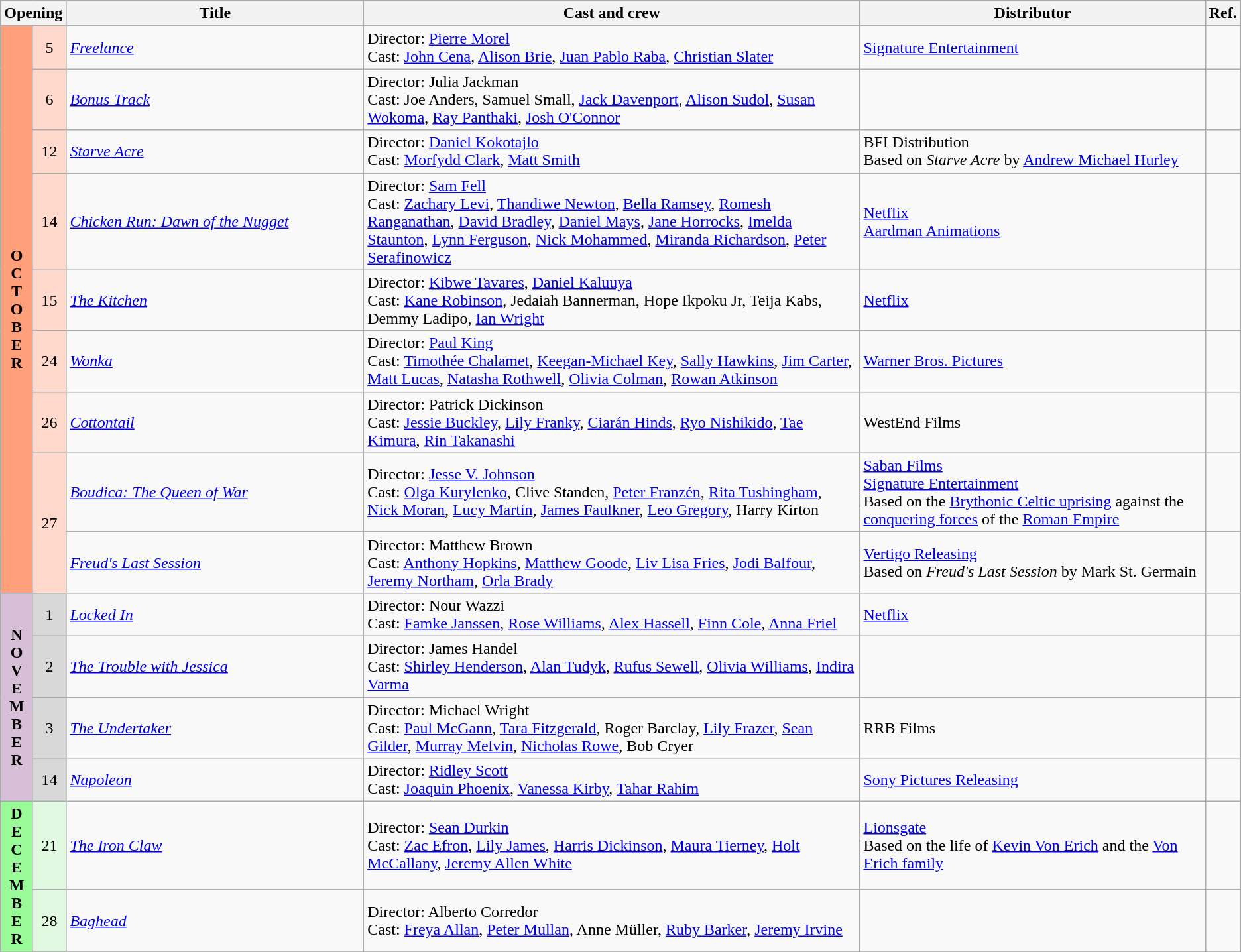<table class="wikitable">
<tr style="background:#b0e0e6; text-align:center;">
<th colspan="2">Opening</th>
<th style="width:24%;">Title</th>
<th style="width:40%;">Cast and crew</th>
<th>Distributor</th>
<th style="width:2%;">Ref.</th>
</tr>
<tr>
<th rowspan="9" style="text-align:center; background:#ffa07a; textcolor:#000;">O<br>C<br>T<br>O<br>B<br>E<br>R<br></th>
<td rowspan="1" style="text-align:center; background:#ffdacc;">5</td>
<td><em><a href='#'>Freelance</a></em></td>
<td>Director: <a href='#'>Pierre Morel</a> <br> Cast: <a href='#'>John Cena</a>, <a href='#'>Alison Brie</a>, <a href='#'>Juan Pablo Raba</a>, <a href='#'>Christian Slater</a></td>
<td><a href='#'>Signature Entertainment</a></td>
<td></td>
</tr>
<tr>
<td rowspan="1" style="text-align:center; background:#ffdacc;">6</td>
<td><em><a href='#'>Bonus Track</a></em></td>
<td>Director: Julia Jackman <br> Cast: Joe Anders, Samuel Small, <a href='#'>Jack Davenport</a>, <a href='#'>Alison Sudol</a>, <a href='#'>Susan Wokoma</a>, <a href='#'>Ray Panthaki</a>, <a href='#'>Josh O'Connor</a></td>
<td></td>
<td></td>
</tr>
<tr>
<td rowspan="1" style="text-align:center; background:#ffdacc;">12</td>
<td><em><a href='#'>Starve Acre</a></em></td>
<td>Director: <a href='#'>Daniel Kokotajlo</a> <br> Cast: <a href='#'>Morfydd Clark</a>, <a href='#'>Matt Smith</a></td>
<td>BFI Distribution <br> Based on <em>Starve Acre</em> by <a href='#'>Andrew Michael Hurley</a></td>
<td></td>
</tr>
<tr>
<td rowspan="1" style="text-align:center; background:#ffdacc;">14</td>
<td><em><a href='#'>Chicken Run: Dawn of the Nugget</a></em></td>
<td>Director: <a href='#'>Sam Fell</a> <br> Cast: <a href='#'>Zachary Levi</a>, <a href='#'>Thandiwe Newton</a>, <a href='#'>Bella Ramsey</a>, <a href='#'>Romesh Ranganathan</a>, <a href='#'>David Bradley</a>, <a href='#'>Daniel Mays</a>, <a href='#'>Jane Horrocks</a>, <a href='#'>Imelda Staunton</a>, <a href='#'>Lynn Ferguson</a>, <a href='#'>Nick Mohammed</a>, <a href='#'>Miranda Richardson</a>, <a href='#'>Peter Serafinowicz</a></td>
<td><a href='#'>Netflix</a><br><a href='#'>Aardman Animations</a></td>
<td style="text-align:center"></td>
</tr>
<tr>
<td rowspan="1" style="text-align:center; background:#ffdacc;">15</td>
<td><em><a href='#'>The Kitchen</a></em></td>
<td>Director: <a href='#'>Kibwe Tavares</a>, <a href='#'>Daniel Kaluuya</a> <br> Cast: <a href='#'>Kane Robinson</a>, Jedaiah Bannerman, Hope Ikpoku Jr, Teija Kabs, Demmy Ladipo, <a href='#'>Ian Wright</a></td>
<td><a href='#'>Netflix</a></td>
<td></td>
</tr>
<tr>
<td rowspan="1" style="text-align:center; background:#ffdacc;">24</td>
<td><em><a href='#'>Wonka</a></em></td>
<td>Director: <a href='#'>Paul King</a> <br> Cast: <a href='#'>Timothée Chalamet</a>, <a href='#'>Keegan-Michael Key</a>, <a href='#'>Sally Hawkins</a>, <a href='#'>Jim Carter</a>, <a href='#'>Matt Lucas</a>, <a href='#'>Natasha Rothwell</a>, <a href='#'>Olivia Colman</a>, <a href='#'>Rowan Atkinson</a></td>
<td><a href='#'>Warner Bros. Pictures</a></td>
<td style="text-align:center"></td>
</tr>
<tr>
<td rowspan="1" style="text-align:center; background:#ffdacc;">26</td>
<td><em><a href='#'>Cottontail</a></em></td>
<td>Director: Patrick Dickinson <br> Cast: <a href='#'>Jessie Buckley</a>, <a href='#'>Lily Franky</a>, <a href='#'>Ciarán Hinds</a>, <a href='#'>Ryo Nishikido</a>, <a href='#'>Tae Kimura</a>, <a href='#'>Rin Takanashi</a></td>
<td>WestEnd Films</td>
<td style="text-align:center"></td>
</tr>
<tr>
<td rowspan="2" style="text-align:center; background:#ffdacc;">27</td>
<td><em><a href='#'>Boudica: The Queen of War</a></em></td>
<td>Director: <a href='#'>Jesse V. Johnson</a> <br> Cast: <a href='#'>Olga Kurylenko</a>, Clive Standen, <a href='#'>Peter Franzén</a>, <a href='#'>Rita Tushingham</a>, <a href='#'>Nick Moran</a>, <a href='#'>Lucy Martin</a>, <a href='#'>James Faulkner</a>, <a href='#'>Leo Gregory</a>, Harry Kirton</td>
<td><a href='#'>Saban Films</a> <br> <a href='#'>Signature Entertainment</a> <br> Based on the <a href='#'>Brythonic Celtic uprising</a> against the <a href='#'>conquering forces</a> of the <a href='#'>Roman Empire</a></td>
<td style="text-align:center"></td>
</tr>
<tr>
<td><em><a href='#'>Freud's Last Session</a></em></td>
<td>Director: Matthew Brown <br> Cast: <a href='#'>Anthony Hopkins</a>, <a href='#'>Matthew Goode</a>, <a href='#'>Liv Lisa Fries</a>, <a href='#'>Jodi Balfour</a>, <a href='#'>Jeremy Northam</a>, <a href='#'>Orla Brady</a></td>
<td><a href='#'>Vertigo Releasing</a> <br> Based on <em>Freud's Last Session</em> by Mark St. Germain</td>
<td style="text-align:center"></td>
</tr>
<tr>
<th rowspan="4" style="text-align:center; background:thistle; textcolor:#000;">N<br>O<br>V<br>E<br>M<br>B<br>E<br>R</th>
<td rowspan="1" style="text-align:center; background:#d8d8d8;">1</td>
<td><em><a href='#'>Locked In</a></em></td>
<td>Director: Nour Wazzi <br> Cast: <a href='#'>Famke Janssen</a>, <a href='#'>Rose Williams</a>, <a href='#'>Alex Hassell</a>, <a href='#'>Finn Cole</a>, <a href='#'>Anna Friel</a></td>
<td><a href='#'>Netflix</a></td>
<td></td>
</tr>
<tr>
<td rowspan="1" style="text-align:center; background:#d8d8d8;">2</td>
<td><em><a href='#'>The Trouble with Jessica</a></em></td>
<td>Director: James Handel <br> Cast: <a href='#'>Shirley Henderson</a>, <a href='#'>Alan Tudyk</a>, <a href='#'>Rufus Sewell</a>, <a href='#'>Olivia Williams</a>, <a href='#'>Indira Varma</a></td>
<td></td>
<td></td>
</tr>
<tr>
<td rowspan="1" style="text-align:center; background:#d8d8d8;">3</td>
<td><em><a href='#'>The Undertaker</a></em></td>
<td>Director: Michael Wright <br> Cast: <a href='#'>Paul McGann</a>, <a href='#'>Tara Fitzgerald</a>, Roger Barclay, <a href='#'>Lily Frazer</a>, <a href='#'>Sean Gilder</a>, <a href='#'>Murray Melvin</a>, <a href='#'>Nicholas Rowe</a>, Bob Cryer</td>
<td>RRB Films</td>
<td style="text-align:center"></td>
</tr>
<tr>
<td rowspan="1" style="text-align:center; background:#d8d8d8;">14</td>
<td><em><a href='#'>Napoleon</a></em></td>
<td>Director: <a href='#'>Ridley Scott</a> <br> Cast: <a href='#'>Joaquin Phoenix</a>, <a href='#'>Vanessa Kirby</a>, <a href='#'>Tahar Rahim</a></td>
<td><a href='#'>Sony Pictures Releasing</a></td>
<td style="text-align:center"></td>
</tr>
<tr>
<th rowspan="2" style="text-align:center; background:#98fb98; textcolor:#000;">D<br>E<br>C<br>E<br>M<br>B<br>E<br>R</th>
<td rowspan="1" style="text-align:center; background:#e0f9e0;">21</td>
<td><em><a href='#'>The Iron Claw</a></em></td>
<td>Director: <a href='#'>Sean Durkin</a> <br> Cast: <a href='#'>Zac Efron</a>, <a href='#'>Lily James</a>, <a href='#'>Harris Dickinson</a>, <a href='#'>Maura Tierney</a>, <a href='#'>Holt McCallany</a>, <a href='#'>Jeremy Allen White</a></td>
<td><a href='#'>Lionsgate</a> <br> Based on the life of <a href='#'>Kevin Von Erich</a> and the <a href='#'>Von Erich family</a></td>
<td style="text-align:center"></td>
</tr>
<tr>
<td rowspan="1" style="text-align:center; background:#e0f9e0;">28</td>
<td><em><a href='#'>Baghead</a></em></td>
<td>Director: Alberto Corredor <br> Cast: <a href='#'>Freya Allan</a>, <a href='#'>Peter Mullan</a>, Anne Müller, <a href='#'>Ruby Barker</a>, <a href='#'>Jeremy Irvine</a></td>
<td></td>
<td></td>
</tr>
<tr>
</tr>
</table>
